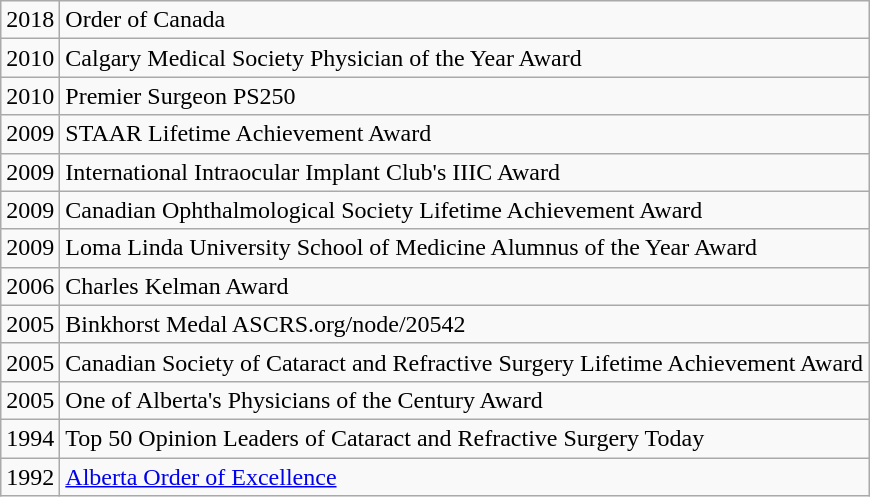<table class="wikitable">
<tr>
<td>2018</td>
<td>Order of Canada</td>
</tr>
<tr>
<td>2010</td>
<td>Calgary Medical Society Physician of the Year Award</td>
</tr>
<tr>
<td>2010</td>
<td>Premier Surgeon PS250</td>
</tr>
<tr>
<td>2009</td>
<td>STAAR Lifetime Achievement Award</td>
</tr>
<tr>
<td>2009</td>
<td The International Intra-Ocular Implant Club (IIIC)>International Intraocular Implant Club's IIIC Award</td>
</tr>
<tr>
<td>2009</td>
<td>Canadian Ophthalmological Society Lifetime Achievement Award</td>
</tr>
<tr>
<td>2009</td>
<td>Loma Linda University School of Medicine Alumnus of the Year Award</td>
</tr>
<tr>
<td>2006</td>
<td>Charles Kelman Award</td>
</tr>
<tr>
<td>2005</td>
<td>Binkhorst Medal ASCRS.org/node/20542</td>
</tr>
<tr>
<td>2005</td>
<td>Canadian Society of Cataract and Refractive Surgery Lifetime Achievement Award</td>
</tr>
<tr>
<td>2005</td>
<td>One of Alberta's Physicians of the Century Award</td>
</tr>
<tr>
<td>1994</td>
<td>Top 50 Opinion Leaders of Cataract and Refractive Surgery Today</td>
</tr>
<tr>
<td>1992</td>
<td><a href='#'>Alberta Order of Excellence</a></td>
</tr>
</table>
